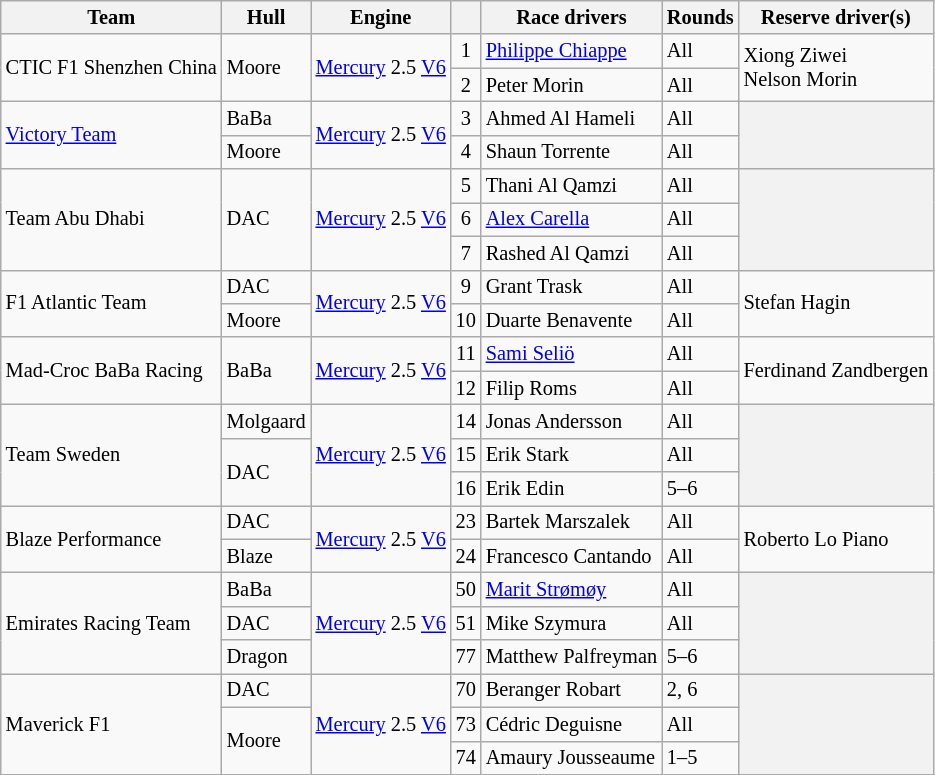<table class="wikitable" style="font-size: 85%;">
<tr>
<th>Team</th>
<th>Hull</th>
<th>Engine</th>
<th></th>
<th>Race drivers</th>
<th>Rounds</th>
<th>Reserve driver(s)</th>
</tr>
<tr>
<td rowspan=2> CTIC F1 Shenzhen China</td>
<td rowspan=2>Moore</td>
<td rowspan=2><a href='#'>Mercury</a> 2.5 <a href='#'>V6</a></td>
<td align=center>1</td>
<td> <a href='#'>Philippe Chiappe</a></td>
<td>All</td>
<td rowspan=2> Xiong Ziwei<br> Nelson Morin</td>
</tr>
<tr>
<td align=center>2</td>
<td> Peter Morin</td>
<td>All</td>
</tr>
<tr>
<td rowspan=2> <a href='#'>Victory Team</a></td>
<td>BaBa</td>
<td rowspan=2><a href='#'>Mercury</a> 2.5 <a href='#'>V6</a></td>
<td align=center>3</td>
<td> Ahmed Al Hameli</td>
<td>All</td>
<th rowspan=2></th>
</tr>
<tr>
<td>Moore</td>
<td align=center>4</td>
<td> Shaun Torrente</td>
<td>All</td>
</tr>
<tr>
<td rowspan=3> Team Abu Dhabi</td>
<td rowspan=3>DAC</td>
<td rowspan=3><a href='#'>Mercury</a> 2.5 <a href='#'>V6</a></td>
<td align=center>5</td>
<td> Thani Al Qamzi</td>
<td>All</td>
<th rowspan=3></th>
</tr>
<tr>
<td align=center>6</td>
<td> <a href='#'>Alex Carella</a></td>
<td>All</td>
</tr>
<tr>
<td align=center>7</td>
<td> Rashed Al Qamzi</td>
<td>All</td>
</tr>
<tr>
<td rowspan=2> F1 Atlantic Team</td>
<td>DAC</td>
<td rowspan=2><a href='#'>Mercury</a> 2.5 <a href='#'>V6</a></td>
<td align=center>9</td>
<td> Grant Trask</td>
<td>All</td>
<td rowspan=2> Stefan Hagin</td>
</tr>
<tr>
<td>Moore</td>
<td align=center>10</td>
<td> Duarte Benavente</td>
<td>All</td>
</tr>
<tr>
<td rowspan=2> Mad-Croc BaBa Racing</td>
<td rowspan=2>BaBa</td>
<td rowspan=2><a href='#'>Mercury</a> 2.5 <a href='#'>V6</a></td>
<td align=center>11</td>
<td> <a href='#'>Sami Seliö</a></td>
<td>All</td>
<td rowspan=2> Ferdinand Zandbergen</td>
</tr>
<tr>
<td align=center>12</td>
<td> Filip Roms</td>
<td>All</td>
</tr>
<tr>
<td rowspan=3> Team Sweden</td>
<td>Molgaard</td>
<td rowspan=3><a href='#'>Mercury</a> 2.5 <a href='#'>V6</a></td>
<td align=center>14</td>
<td> Jonas Andersson</td>
<td>All</td>
<th rowspan=3></th>
</tr>
<tr>
<td rowspan=2>DAC</td>
<td align=center>15</td>
<td> Erik Stark</td>
<td>All</td>
</tr>
<tr>
<td align=center>16</td>
<td> Erik Edin</td>
<td>5–6</td>
</tr>
<tr>
<td rowspan=2> Blaze Performance</td>
<td>DAC</td>
<td rowspan=2><a href='#'>Mercury</a> 2.5 <a href='#'>V6</a></td>
<td align=center>23</td>
<td> Bartek Marszalek</td>
<td>All</td>
<td rowspan=2> Roberto Lo Piano</td>
</tr>
<tr>
<td>Blaze</td>
<td align=center>24</td>
<td> Francesco Cantando</td>
<td>All</td>
</tr>
<tr>
<td rowspan=3> Emirates Racing Team</td>
<td>BaBa</td>
<td rowspan=3><a href='#'>Mercury</a> 2.5 <a href='#'>V6</a></td>
<td align=center>50</td>
<td> <a href='#'>Marit Strømøy</a></td>
<td>All</td>
<th rowspan=3></th>
</tr>
<tr>
<td>DAC</td>
<td align=center>51</td>
<td> Mike Szymura</td>
<td>All</td>
</tr>
<tr>
<td>Dragon</td>
<td align=center>77</td>
<td> Matthew Palfreyman</td>
<td>5–6</td>
</tr>
<tr>
<td rowspan=3> Maverick F1</td>
<td>DAC</td>
<td rowspan=3><a href='#'>Mercury</a> 2.5 <a href='#'>V6</a></td>
<td align=center>70</td>
<td> Beranger Robart</td>
<td>2, 6</td>
<th rowspan=3></th>
</tr>
<tr>
<td rowspan=2>Moore</td>
<td align=center>73</td>
<td> Cédric Deguisne</td>
<td>All</td>
</tr>
<tr>
<td align=center>74</td>
<td> Amaury Jousseaume</td>
<td>1–5</td>
</tr>
</table>
